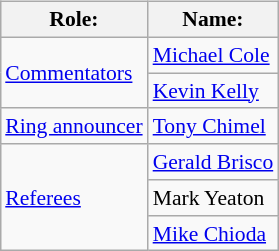<table class=wikitable style="font-size:90%; margin: 0.5em 0 0.5em 1em; float: right; clear: right;">
<tr>
<th>Role:</th>
<th>Name:</th>
</tr>
<tr>
<td rowspan="2"><a href='#'>Commentators</a></td>
<td><a href='#'>Michael Cole</a></td>
</tr>
<tr>
<td><a href='#'>Kevin Kelly</a></td>
</tr>
<tr>
<td><a href='#'>Ring announcer</a></td>
<td><a href='#'>Tony Chimel</a></td>
</tr>
<tr>
<td rowspan="3"><a href='#'>Referees</a></td>
<td><a href='#'>Gerald Brisco</a></td>
</tr>
<tr>
<td>Mark Yeaton</td>
</tr>
<tr>
<td><a href='#'>Mike Chioda</a></td>
</tr>
</table>
